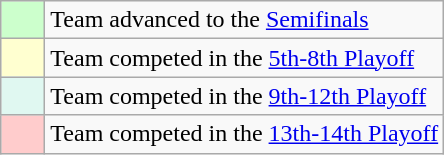<table class="wikitable">
<tr>
<td style="background: #ccffcc; width:22px;"></td>
<td>Team advanced to the <a href='#'>Semifinals</a></td>
</tr>
<tr>
<td style="background: #ffffd0;"></td>
<td>Team competed in the <a href='#'>5th-8th Playoff</a></td>
</tr>
<tr>
<td style="background: #E0F8F1;"></td>
<td>Team competed in the <a href='#'>9th-12th Playoff</a></td>
</tr>
<tr>
<td style="background: #ffcccc;"></td>
<td>Team competed in the <a href='#'>13th-14th Playoff</a></td>
</tr>
</table>
